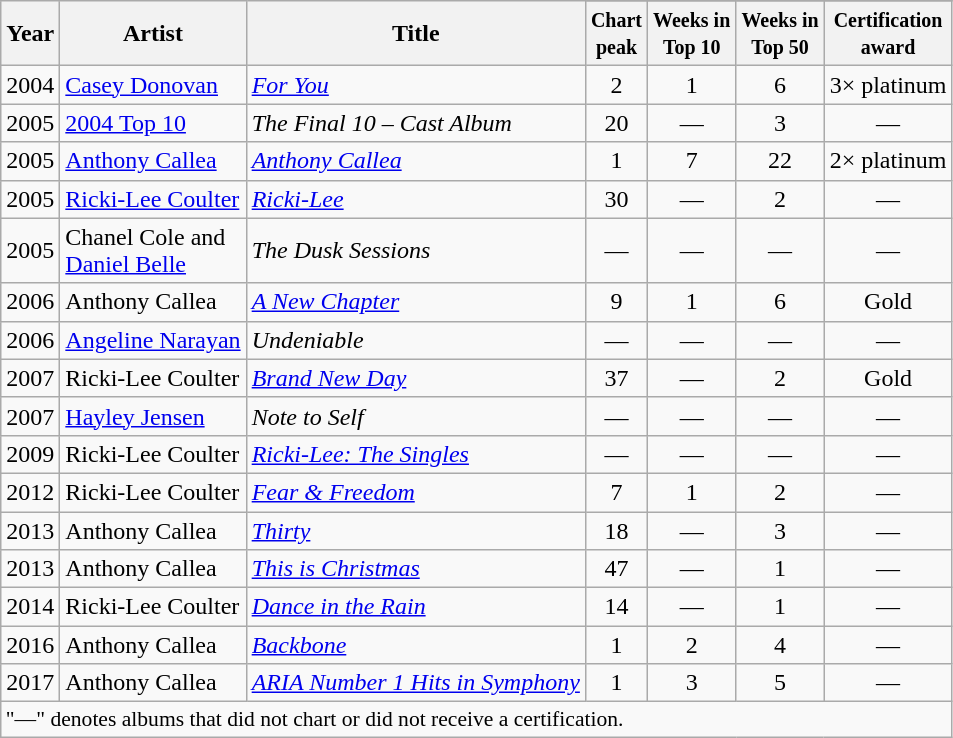<table class="wikitable">
<tr>
<th rowspan="2">Year</th>
<th rowspan="2">Artist</th>
<th rowspan="2">Title</th>
</tr>
<tr>
<th><small>Chart<br>peak</small></th>
<th><small>Weeks in<br>Top 10</small></th>
<th><small>Weeks in<br>Top 50</small></th>
<th><small>Certification<br>award</small></th>
</tr>
<tr>
<td>2004</td>
<td><a href='#'>Casey Donovan</a></td>
<td><em><a href='#'>For You</a></em></td>
<td style="text-align:center;">2</td>
<td style="text-align:center;">1</td>
<td style="text-align:center;">6</td>
<td style="text-align:center;">3× platinum</td>
</tr>
<tr>
<td>2005</td>
<td><a href='#'>2004 Top 10</a></td>
<td><em>The Final 10 – Cast Album</em></td>
<td style="text-align:center;">20</td>
<td style="text-align:center;">—</td>
<td style="text-align:center;">3</td>
<td style="text-align:center;">—</td>
</tr>
<tr>
<td>2005</td>
<td><a href='#'>Anthony Callea</a></td>
<td><em><a href='#'>Anthony Callea</a></em></td>
<td style="text-align:center;">1</td>
<td style="text-align:center;">7</td>
<td style="text-align:center;">22</td>
<td style="text-align:center;">2× platinum</td>
</tr>
<tr>
<td>2005</td>
<td><a href='#'>Ricki-Lee Coulter</a></td>
<td><em><a href='#'>Ricki-Lee</a></em></td>
<td style="text-align:center;">30</td>
<td style="text-align:center;">—</td>
<td style="text-align:center;">2</td>
<td style="text-align:center;">—</td>
</tr>
<tr>
<td>2005</td>
<td>Chanel Cole and <br> <a href='#'>Daniel Belle</a></td>
<td><em>The Dusk Sessions</em></td>
<td style="text-align:center;">—</td>
<td style="text-align:center;">—</td>
<td style="text-align:center;">—</td>
<td style="text-align:center;">—</td>
</tr>
<tr>
<td>2006</td>
<td>Anthony Callea</td>
<td><em><a href='#'>A New Chapter</a></em></td>
<td style="text-align:center;">9</td>
<td style="text-align:center;">1</td>
<td style="text-align:center;">6</td>
<td style="text-align:center;">Gold</td>
</tr>
<tr>
<td>2006</td>
<td><a href='#'>Angeline Narayan</a></td>
<td><em>Undeniable</em></td>
<td style="text-align:center;">—</td>
<td style="text-align:center;">—</td>
<td style="text-align:center;">—</td>
<td style="text-align:center;">—</td>
</tr>
<tr>
<td>2007</td>
<td>Ricki-Lee Coulter</td>
<td><em><a href='#'>Brand New Day</a></em></td>
<td style="text-align:center;">37</td>
<td style="text-align:center;">—</td>
<td style="text-align:center;">2</td>
<td style="text-align:center;">Gold</td>
</tr>
<tr>
<td>2007</td>
<td><a href='#'>Hayley Jensen</a></td>
<td><em>Note to Self</em></td>
<td style="text-align:center;">—</td>
<td style="text-align:center;">—</td>
<td style="text-align:center;">—</td>
<td style="text-align:center;">—</td>
</tr>
<tr>
<td>2009</td>
<td>Ricki-Lee Coulter</td>
<td><em><a href='#'>Ricki-Lee: The Singles</a></em></td>
<td style="text-align:center;">—</td>
<td style="text-align:center;">—</td>
<td style="text-align:center;">—</td>
<td style="text-align:center;">—</td>
</tr>
<tr>
<td>2012</td>
<td>Ricki-Lee Coulter</td>
<td><em><a href='#'>Fear & Freedom</a></em></td>
<td style="text-align:center;">7</td>
<td style="text-align:center;">1</td>
<td style="text-align:center;">2</td>
<td style="text-align:center;">—</td>
</tr>
<tr>
<td>2013</td>
<td>Anthony Callea</td>
<td><em><a href='#'>Thirty</a></em></td>
<td style="text-align:center;">18</td>
<td style="text-align:center;">—</td>
<td style="text-align:center;">3</td>
<td style="text-align:center;">—</td>
</tr>
<tr>
<td>2013</td>
<td>Anthony Callea</td>
<td><em><a href='#'>This is Christmas</a></em></td>
<td style="text-align:center;">47</td>
<td style="text-align:center;">—</td>
<td style="text-align:center;">1</td>
<td style="text-align:center;">—</td>
</tr>
<tr>
<td>2014</td>
<td>Ricki-Lee Coulter</td>
<td><em><a href='#'>Dance in the Rain</a></em></td>
<td style="text-align:center;">14</td>
<td style="text-align:center;">—</td>
<td style="text-align:center;">1</td>
<td style="text-align:center;">—</td>
</tr>
<tr>
<td>2016</td>
<td>Anthony Callea</td>
<td><em><a href='#'>Backbone</a></em></td>
<td style="text-align:center;">1</td>
<td style="text-align:center;">2</td>
<td style="text-align:center;">4</td>
<td style="text-align:center;">—</td>
</tr>
<tr>
<td>2017</td>
<td>Anthony Callea</td>
<td><em><a href='#'>ARIA Number 1 Hits in Symphony</a></em></td>
<td style="text-align:center;">1</td>
<td style="text-align:center;">3</td>
<td style="text-align:center;">5</td>
<td style="text-align:center;">—</td>
</tr>
<tr>
<td colspan="7" style="font-size:90%" style="text-align:center;">"—" denotes albums that did not chart or did not receive a certification.</td>
</tr>
</table>
